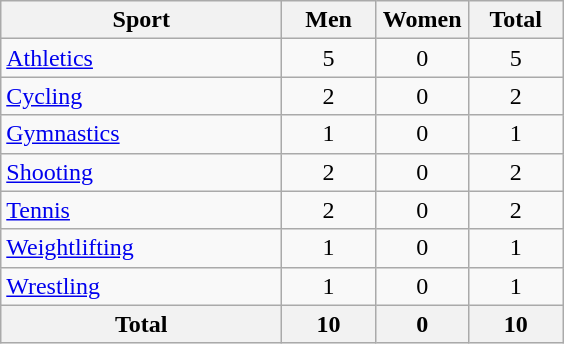<table class="wikitable sortable" style=text-align:center>
<tr>
<th width=180>Sport</th>
<th width=55>Men</th>
<th width=55>Women</th>
<th width=55>Total</th>
</tr>
<tr>
<td align=left><a href='#'>Athletics</a></td>
<td>5</td>
<td>0</td>
<td>5</td>
</tr>
<tr>
<td align=left><a href='#'>Cycling</a></td>
<td>2</td>
<td>0</td>
<td>2</td>
</tr>
<tr>
<td align=left><a href='#'>Gymnastics</a></td>
<td>1</td>
<td>0</td>
<td>1</td>
</tr>
<tr>
<td align=left><a href='#'>Shooting</a></td>
<td>2</td>
<td>0</td>
<td>2</td>
</tr>
<tr>
<td align=left><a href='#'>Tennis</a></td>
<td>2</td>
<td>0</td>
<td>2</td>
</tr>
<tr>
<td align=left><a href='#'>Weightlifting</a></td>
<td>1</td>
<td>0</td>
<td>1</td>
</tr>
<tr>
<td align=left><a href='#'>Wrestling</a></td>
<td>1</td>
<td>0</td>
<td>1</td>
</tr>
<tr>
<th>Total</th>
<th>10</th>
<th>0</th>
<th>10</th>
</tr>
</table>
